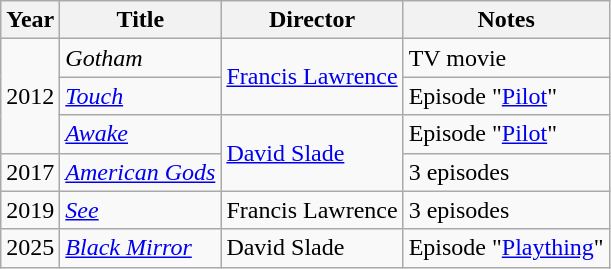<table class="wikitable">
<tr>
<th>Year</th>
<th>Title</th>
<th>Director</th>
<th>Notes</th>
</tr>
<tr>
<td rowspan=3>2012</td>
<td><em>Gotham</em></td>
<td rowspan=2><a href='#'>Francis Lawrence</a></td>
<td>TV movie</td>
</tr>
<tr>
<td><em><a href='#'>Touch</a></em></td>
<td>Episode "<a href='#'>Pilot</a>"</td>
</tr>
<tr>
<td><em><a href='#'>Awake</a></em></td>
<td rowspan=2><a href='#'>David Slade</a></td>
<td>Episode "<a href='#'>Pilot</a>"</td>
</tr>
<tr>
<td>2017</td>
<td><em><a href='#'>American Gods</a></em></td>
<td>3 episodes</td>
</tr>
<tr>
<td>2019</td>
<td><em><a href='#'>See</a></em></td>
<td>Francis Lawrence</td>
<td>3 episodes</td>
</tr>
<tr>
<td>2025</td>
<td><em><a href='#'>Black Mirror</a></em></td>
<td>David Slade</td>
<td>Episode "<a href='#'>Plaything</a>"</td>
</tr>
</table>
